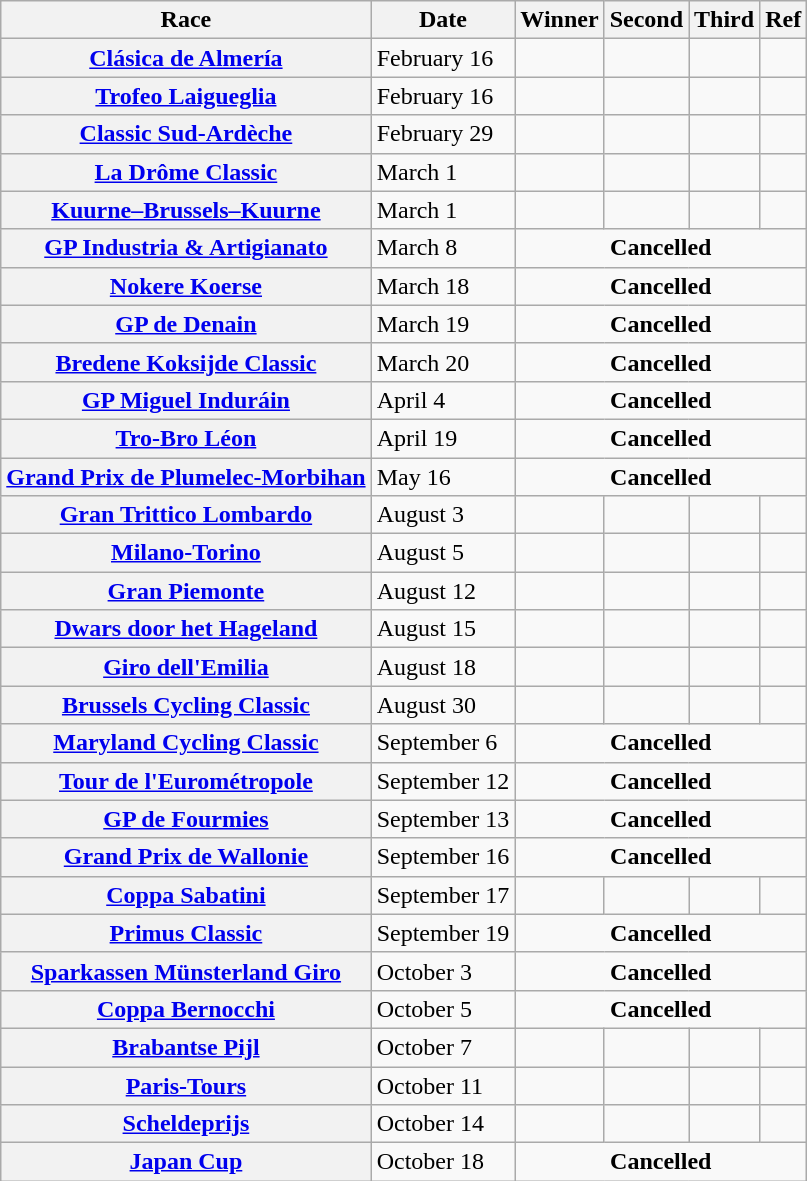<table class="wikitable plainrowheaders">
<tr>
<th>Race</th>
<th>Date</th>
<th>Winner</th>
<th>Second</th>
<th>Third</th>
<th>Ref</th>
</tr>
<tr>
<th scope=row> <a href='#'>Clásica de Almería</a></th>
<td>February 16</td>
<td></td>
<td></td>
<td></td>
<td></td>
</tr>
<tr>
<th scope=row> <a href='#'>Trofeo Laigueglia</a></th>
<td>February 16</td>
<td></td>
<td></td>
<td></td>
<td></td>
</tr>
<tr>
<th scope=row> <a href='#'>Classic Sud-Ardèche</a></th>
<td>February 29</td>
<td></td>
<td></td>
<td></td>
<td></td>
</tr>
<tr>
<th scope=row> <a href='#'>La Drôme Classic</a></th>
<td>March 1</td>
<td></td>
<td></td>
<td></td>
<td></td>
</tr>
<tr>
<th scope=row> <a href='#'>Kuurne–Brussels–Kuurne</a></th>
<td>March 1</td>
<td></td>
<td></td>
<td></td>
<td></td>
</tr>
<tr>
<th scope=row> <a href='#'>GP Industria & Artigianato</a></th>
<td>March 8</td>
<td style="text-align: center;" colspan="4"><strong>Cancelled</strong></td>
</tr>
<tr>
<th scope=row> <a href='#'>Nokere Koerse</a></th>
<td>March 18</td>
<td style="text-align: center;" colspan="4"><strong>Cancelled</strong></td>
</tr>
<tr>
<th scope=row> <a href='#'>GP de Denain</a></th>
<td>March 19</td>
<td style="text-align: center;" colspan="4"><strong>Cancelled</strong></td>
</tr>
<tr>
<th scope=row> <a href='#'>Bredene Koksijde Classic</a></th>
<td>March 20</td>
<td style="text-align: center;" colspan="4"><strong>Cancelled</strong></td>
</tr>
<tr>
<th scope=row> <a href='#'>GP Miguel Induráin</a></th>
<td>April 4</td>
<td style="text-align: center;" colspan="4"><strong>Cancelled</strong></td>
</tr>
<tr>
<th scope=row> <a href='#'>Tro-Bro Léon</a></th>
<td>April 19</td>
<td style="text-align: center;" colspan="4"><strong>Cancelled</strong></td>
</tr>
<tr>
<th scope=row> <a href='#'>Grand Prix de Plumelec-Morbihan</a></th>
<td>May 16</td>
<td style="text-align: center;" colspan="4"><strong>Cancelled</strong></td>
</tr>
<tr>
<th scope=row> <a href='#'>Gran Trittico Lombardo</a></th>
<td>August 3</td>
<td></td>
<td></td>
<td></td>
<td></td>
</tr>
<tr>
<th scope=row> <a href='#'>Milano-Torino</a></th>
<td>August 5</td>
<td></td>
<td></td>
<td></td>
<td></td>
</tr>
<tr>
<th scope=row> <a href='#'>Gran Piemonte</a></th>
<td>August 12</td>
<td></td>
<td></td>
<td></td>
<td></td>
</tr>
<tr>
<th scope=row> <a href='#'>Dwars door het Hageland</a></th>
<td>August 15</td>
<td></td>
<td></td>
<td></td>
<td></td>
</tr>
<tr>
<th scope=row> <a href='#'>Giro dell'Emilia</a></th>
<td>August 18</td>
<td></td>
<td></td>
<td></td>
<td></td>
</tr>
<tr>
<th scope=row> <a href='#'>Brussels Cycling Classic</a></th>
<td>August 30</td>
<td></td>
<td></td>
<td></td>
<td></td>
</tr>
<tr>
<th scope=row> <a href='#'>Maryland Cycling Classic</a></th>
<td>September 6</td>
<td style="text-align: center;" colspan="4"><strong>Cancelled</strong></td>
</tr>
<tr>
<th scope=row> <a href='#'>Tour de l'Eurométropole</a></th>
<td>September 12</td>
<td style="text-align: center;" colspan="4"><strong>Cancelled</strong></td>
</tr>
<tr>
<th scope=row> <a href='#'>GP de Fourmies</a></th>
<td>September 13</td>
<td style="text-align: center;" colspan="4"><strong>Cancelled</strong></td>
</tr>
<tr>
<th scope=row> <a href='#'>Grand Prix de Wallonie</a></th>
<td>September 16</td>
<td style="text-align: center;" colspan="4"><strong>Cancelled</strong></td>
</tr>
<tr>
<th scope=row> <a href='#'>Coppa Sabatini</a></th>
<td>September 17</td>
<td></td>
<td></td>
<td></td>
<td></td>
</tr>
<tr>
<th scope=row> <a href='#'>Primus Classic</a></th>
<td>September 19</td>
<td style="text-align: center;" colspan="4"><strong>Cancelled</strong></td>
</tr>
<tr>
<th scope=row> <a href='#'>Sparkassen Münsterland Giro</a></th>
<td>October 3</td>
<td style="text-align: center;" colspan="4"><strong>Cancelled</strong></td>
</tr>
<tr>
<th scope=row> <a href='#'>Coppa Bernocchi</a></th>
<td>October 5</td>
<td style="text-align: center;" colspan="4"><strong>Cancelled</strong></td>
</tr>
<tr>
<th scope=row> <a href='#'>Brabantse Pijl</a></th>
<td>October 7</td>
<td></td>
<td></td>
<td></td>
<td></td>
</tr>
<tr>
<th scope=row> <a href='#'>Paris-Tours</a></th>
<td>October 11</td>
<td></td>
<td></td>
<td></td>
<td></td>
</tr>
<tr>
<th scope=row> <a href='#'>Scheldeprijs</a></th>
<td>October 14</td>
<td></td>
<td></td>
<td></td>
<td></td>
</tr>
<tr>
<th scope=row> <a href='#'>Japan Cup</a></th>
<td>October 18</td>
<td style="text-align: center;" colspan="4"><strong>Cancelled</strong></td>
</tr>
</table>
